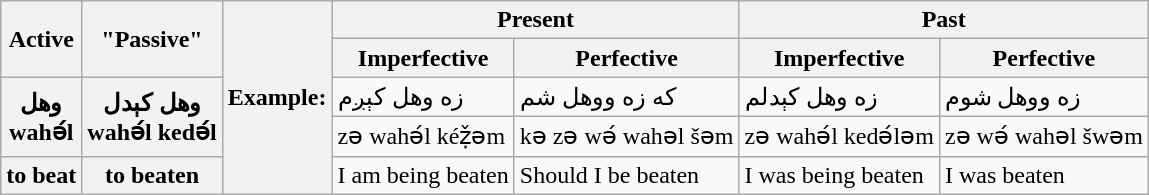<table class="wikitable">
<tr>
<th rowspan="2">Active</th>
<th rowspan="2">"Passive"</th>
<th rowspan="5">Example:</th>
<th colspan="2">Present</th>
<th colspan="2">Past</th>
</tr>
<tr>
<th>Imperfective</th>
<th>Perfective</th>
<th>Imperfective</th>
<th><strong>Perfective</strong></th>
</tr>
<tr>
<th rowspan="2">وهل<br>wahә́l</th>
<th rowspan="2"><strong>وهل کېدل</strong><br>wahә́l kedә́l</th>
<td>زه وهل کېږم</td>
<td>که زه ووهل شم</td>
<td>زه وهل کېدلم</td>
<td>زه ووهل شوم</td>
</tr>
<tr>
<td>zә wahә́l kéẓ̌әm</td>
<td>kә zә wә́ wahәl šәm</td>
<td>zә wahә́l kedә́lәm</td>
<td>zә wә́ wahәl šwәm</td>
</tr>
<tr>
<th>to beat</th>
<th>to beaten</th>
<td>I am being beaten</td>
<td>Should I be beaten</td>
<td>I was being beaten</td>
<td>I was beaten</td>
</tr>
</table>
